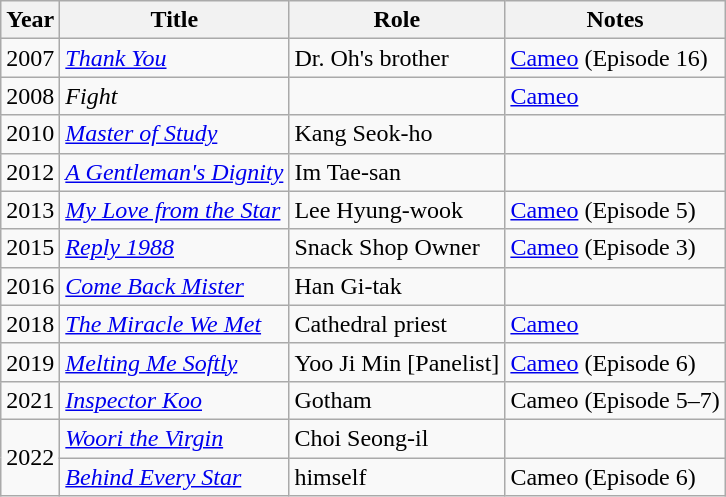<table class="wikitable">
<tr>
<th>Year</th>
<th>Title</th>
<th>Role</th>
<th>Notes</th>
</tr>
<tr>
<td>2007</td>
<td><em><a href='#'>Thank You</a></em></td>
<td>Dr. Oh's brother</td>
<td><a href='#'>Cameo</a> (Episode 16)</td>
</tr>
<tr>
<td>2008</td>
<td><em>Fight</em></td>
<td></td>
<td><a href='#'>Cameo</a></td>
</tr>
<tr>
<td>2010</td>
<td><em><a href='#'>Master of Study</a></em></td>
<td>Kang Seok-ho</td>
<td></td>
</tr>
<tr>
<td>2012</td>
<td><em><a href='#'>A Gentleman's Dignity</a></em></td>
<td>Im Tae-san</td>
<td></td>
</tr>
<tr>
<td>2013</td>
<td><em><a href='#'>My Love from the Star</a></em></td>
<td>Lee Hyung-wook</td>
<td><a href='#'>Cameo</a> (Episode 5)</td>
</tr>
<tr>
<td>2015</td>
<td><em><a href='#'>Reply 1988</a></em></td>
<td>Snack Shop Owner</td>
<td><a href='#'>Cameo</a> (Episode 3)</td>
</tr>
<tr>
<td>2016</td>
<td><em><a href='#'>Come Back Mister</a></em></td>
<td>Han Gi-tak</td>
<td></td>
</tr>
<tr>
<td>2018</td>
<td><em><a href='#'>The Miracle We Met</a></em></td>
<td>Cathedral priest</td>
<td><a href='#'>Cameo</a></td>
</tr>
<tr>
<td>2019</td>
<td><em><a href='#'>Melting Me Softly</a></em></td>
<td>Yoo Ji Min [Panelist]</td>
<td><a href='#'>Cameo</a> (Episode 6)</td>
</tr>
<tr>
<td>2021</td>
<td><em><a href='#'>Inspector Koo</a></em></td>
<td>Gotham</td>
<td>Cameo (Episode 5–7)</td>
</tr>
<tr>
<td rowspan=2>2022</td>
<td><em><a href='#'>Woori the Virgin</a></em></td>
<td>Choi Seong-il</td>
<td></td>
</tr>
<tr>
<td><em><a href='#'>Behind Every Star</a></em></td>
<td>himself</td>
<td>Cameo (Episode 6)</td>
</tr>
</table>
